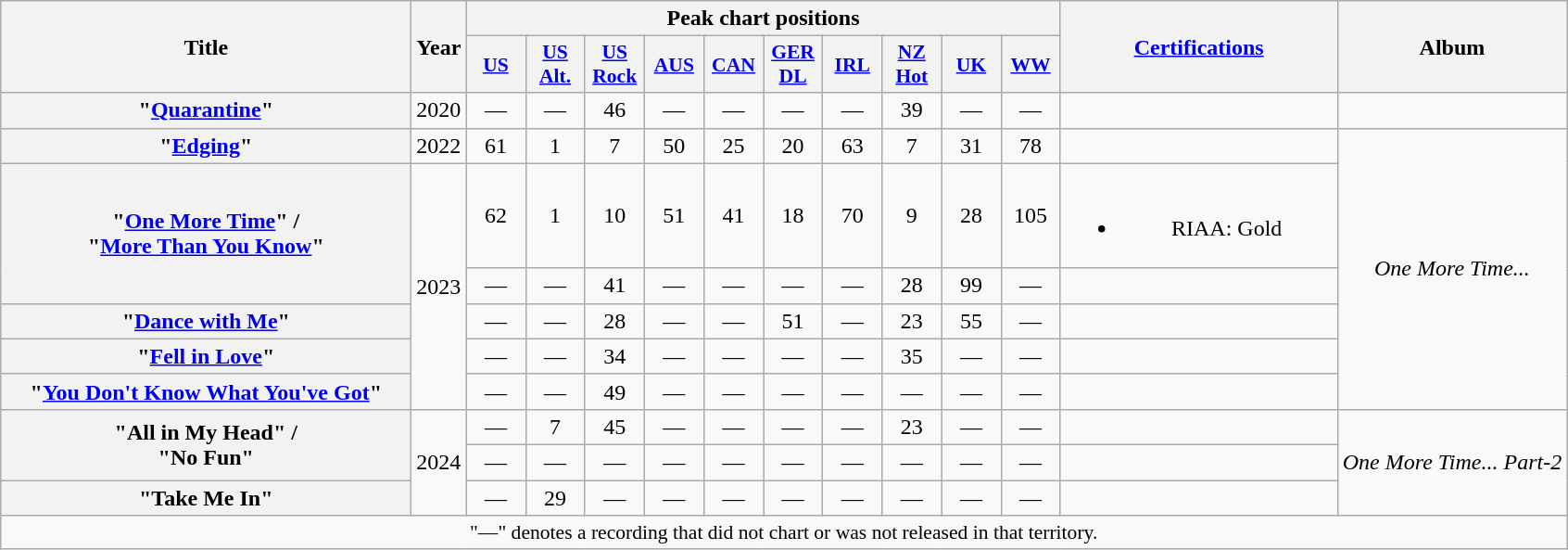<table class="wikitable plainrowheaders" style="text-align:center;">
<tr>
<th scope="col" rowspan="2" style="width:18em;">Title</th>
<th scope="col" rowspan="2">Year</th>
<th scope="col" colspan="10">Peak chart positions</th>
<th scope="col" rowspan="2" style="width:12em;"><a href='#'>Certifications</a></th>
<th scope="col" rowspan="2">Album</th>
</tr>
<tr>
<th scope="col" style="width:2.5em;font-size:90%;"><a href='#'>US</a><br></th>
<th scope="col" style="width:2.5em;font-size:90%;"><a href='#'>US<br>Alt.</a><br></th>
<th scope="col" style="width:2.5em;font-size:90%;"><a href='#'>US<br>Rock</a><br></th>
<th scope="col" style="width:2.5em;font-size:90%;"><a href='#'>AUS</a><br></th>
<th scope="col" style="width:2.5em;font-size:90%;"><a href='#'>CAN</a><br></th>
<th scope="col" style="width:2.5em;font-size:90%;"><a href='#'>GER<br>DL</a><br></th>
<th scope="col" style="width:2.5em;font-size:90%;"><a href='#'>IRL</a><br></th>
<th scope="col" style="width:2.5em;font-size:90%;"><a href='#'>NZ<br>Hot</a><br></th>
<th scope="col" style="width:2.5em;font-size:90%;"><a href='#'>UK</a><br></th>
<th scope="col" style="width:2.5em;font-size:90%;"><a href='#'>WW</a><br></th>
</tr>
<tr>
<th scope="row">"<a href='#'>Quarantine</a>"</th>
<td>2020</td>
<td>—</td>
<td>—</td>
<td>46</td>
<td>—</td>
<td>—</td>
<td>—</td>
<td>—</td>
<td>39</td>
<td>—</td>
<td>—</td>
<td></td>
<td></td>
</tr>
<tr>
<th scope="row">"<a href='#'>Edging</a>"</th>
<td>2022</td>
<td>61</td>
<td>1</td>
<td>7</td>
<td>50</td>
<td>25</td>
<td>20</td>
<td>63</td>
<td>7</td>
<td>31</td>
<td>78</td>
<td></td>
<td rowspan="6"><em>One More Time...</em></td>
</tr>
<tr>
<th rowspan="2" scope="row">"<a href='#'>One More Time</a>" / <br>"<a href='#'>More Than You Know</a>"</th>
<td rowspan="5">2023</td>
<td>62</td>
<td>1</td>
<td>10</td>
<td>51</td>
<td>41</td>
<td>18</td>
<td>70</td>
<td>9</td>
<td>28</td>
<td>105</td>
<td><br><ul><li>RIAA: Gold</li></ul></td>
</tr>
<tr>
<td>—</td>
<td>—</td>
<td>41</td>
<td>—</td>
<td>—</td>
<td>—</td>
<td>—</td>
<td>28</td>
<td>99</td>
<td>—</td>
<td></td>
</tr>
<tr>
<th scope="row">"<a href='#'>Dance with Me</a>"</th>
<td>—</td>
<td>—</td>
<td>28</td>
<td>—</td>
<td>—</td>
<td>51</td>
<td>—</td>
<td>23</td>
<td>55</td>
<td>—</td>
<td></td>
</tr>
<tr>
<th scope="row">"<a href='#'>Fell in Love</a>"</th>
<td>—</td>
<td>—</td>
<td>34</td>
<td>—</td>
<td>—</td>
<td>—</td>
<td>—</td>
<td>35</td>
<td>—</td>
<td>—</td>
<td></td>
</tr>
<tr>
<th scope="row">"<a href='#'>You Don't Know What You've Got</a>"</th>
<td>—</td>
<td>—</td>
<td>49</td>
<td>—</td>
<td>—</td>
<td>—</td>
<td>—</td>
<td>—</td>
<td>—</td>
<td>—</td>
</tr>
<tr>
<th rowspan="2" scope="row">"All in My Head" / <br>"No Fun"</th>
<td rowspan="3">2024</td>
<td>—</td>
<td>7</td>
<td>45</td>
<td>—</td>
<td>—</td>
<td>—</td>
<td>—</td>
<td>23</td>
<td>—</td>
<td>—</td>
<td></td>
<td rowspan="3"><em>One More Time... Part-2</em></td>
</tr>
<tr>
<td>—</td>
<td>—</td>
<td>—</td>
<td>—</td>
<td>—</td>
<td>—</td>
<td>—</td>
<td>—</td>
<td>—</td>
<td>—</td>
<td></td>
</tr>
<tr>
<th scope="row">"Take Me In"</th>
<td>—</td>
<td>29</td>
<td>—</td>
<td>—</td>
<td>—</td>
<td>—</td>
<td>—</td>
<td>—</td>
<td>— </td>
<td>—</td>
</tr>
<tr>
<td colspan="14" style="font-size:90%">"—" denotes a recording that did not chart or was not released in that territory.</td>
</tr>
</table>
